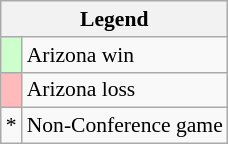<table class="wikitable" style="font-size:90%">
<tr>
<th colspan=2>Legend</th>
</tr>
<tr>
<td style="background:#ccffcc;"> </td>
<td>Arizona win</td>
</tr>
<tr>
<td style="background:#fbb;"> </td>
<td>Arizona loss</td>
</tr>
<tr>
<td>*</td>
<td>Non-Conference game</td>
</tr>
</table>
